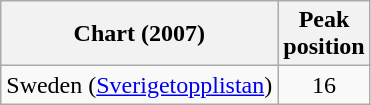<table class="wikitable">
<tr>
<th>Chart (2007)</th>
<th>Peak<br>position</th>
</tr>
<tr>
<td>Sweden (<a href='#'>Sverigetopplistan</a>)</td>
<td align="center">16</td>
</tr>
</table>
